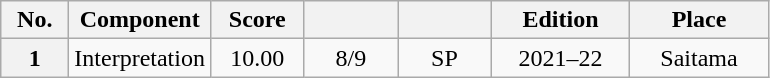<table class="wikitable" style="text-align:center;">
<tr>
<th scope=col width=38px>No.</th>
<th scope=col>Component</th>
<th scope=col width=55px>Score</th>
<th scope=col width=55px></th>
<th scope=col width=55px></th>
<th scope=col width=85px>Edition</th>
<th scope=col width=85px>Place</th>
</tr>
<tr>
<th scope=row>1</th>
<td>Interpretation</td>
<td>10.00</td>
<td>8/9</td>
<td>SP</td>
<td>2021–22</td>
<td>Saitama</td>
</tr>
</table>
